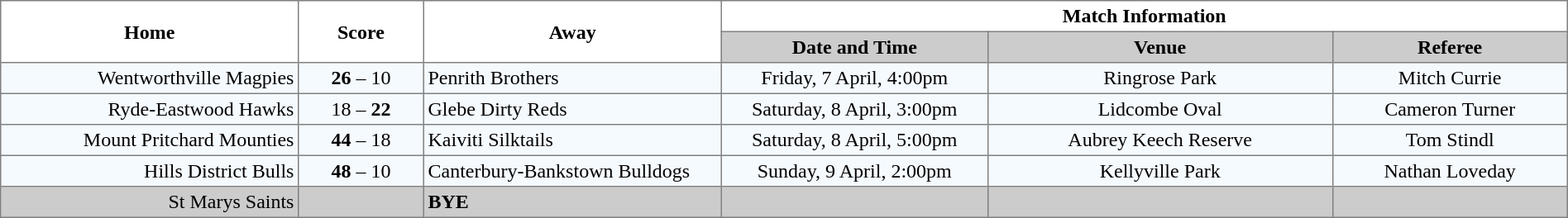<table width="100%" cellspacing="0" cellpadding="3" border="1" style="border-collapse:collapse;  text-align:center;">
<tr>
<th rowspan="2" width="19%">Home</th>
<th rowspan="2" width="8%">Score</th>
<th rowspan="2" width="19%">Away</th>
<th colspan="3">Match Information</th>
</tr>
<tr style="background:#CCCCCC">
<th width="17%">Date and Time</th>
<th width="22%">Venue</th>
<th width="50%">Referee</th>
</tr>
<tr style="text-align:center; background:#f5faff;">
<td align="right">Wentworthville Magpies </td>
<td><strong>26</strong> – 10</td>
<td align="left"> Penrith Brothers</td>
<td>Friday, 7 April, 4:00pm</td>
<td>Ringrose Park</td>
<td>Mitch Currie</td>
</tr>
<tr style="text-align:center; background:#f5faff;">
<td align="right">Ryde-Eastwood Hawks </td>
<td>18 – <strong>22</strong></td>
<td align="left"> Glebe Dirty Reds</td>
<td>Saturday, 8 April, 3:00pm</td>
<td>Lidcombe Oval</td>
<td>Cameron Turner</td>
</tr>
<tr style="text-align:center; background:#f5faff;">
<td align="right">Mount Pritchard Mounties </td>
<td><strong>44</strong> – 18</td>
<td align="left"> Kaiviti Silktails</td>
<td>Saturday, 8 April, 5:00pm</td>
<td>Aubrey Keech Reserve</td>
<td>Tom Stindl</td>
</tr>
<tr style="text-align:center; background:#f5faff;">
<td align="right">Hills District Bulls </td>
<td><strong>48</strong> – 10</td>
<td align="left"> Canterbury-Bankstown Bulldogs</td>
<td>Sunday, 9 April, 2:00pm</td>
<td>Kellyville Park</td>
<td>Nathan Loveday</td>
</tr>
<tr style="text-align:center; background:#CCCCCC;">
<td align="right">St Marys Saints </td>
<td></td>
<td align="left"><strong>BYE</strong></td>
<td></td>
<td></td>
<td></td>
</tr>
</table>
